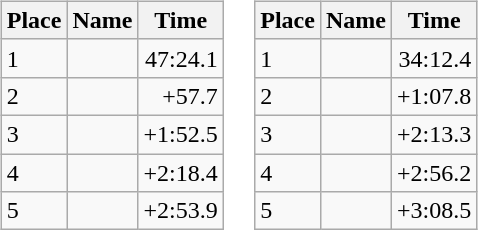<table border="0">
<tr>
<td valign="top"><br><table class="wikitable">
<tr>
<th>Place</th>
<th>Name</th>
<th>Time</th>
</tr>
<tr>
<td>1</td>
<td></td>
<td align="right">47:24.1</td>
</tr>
<tr>
<td>2</td>
<td></td>
<td align="right">+57.7</td>
</tr>
<tr>
<td>3</td>
<td></td>
<td align="right">+1:52.5</td>
</tr>
<tr>
<td>4</td>
<td></td>
<td align="right">+2:18.4</td>
</tr>
<tr>
<td>5</td>
<td></td>
<td align="right">+2:53.9</td>
</tr>
</table>
</td>
<td valign="top"><br><table class="wikitable">
<tr>
<th>Place</th>
<th>Name</th>
<th>Time</th>
</tr>
<tr>
<td>1</td>
<td></td>
<td align="right">34:12.4</td>
</tr>
<tr>
<td>2</td>
<td></td>
<td align="right">+1:07.8</td>
</tr>
<tr>
<td>3</td>
<td></td>
<td align="right">+2:13.3</td>
</tr>
<tr>
<td>4</td>
<td></td>
<td align="right">+2:56.2</td>
</tr>
<tr>
<td>5</td>
<td></td>
<td align="right">+3:08.5</td>
</tr>
</table>
</td>
</tr>
</table>
